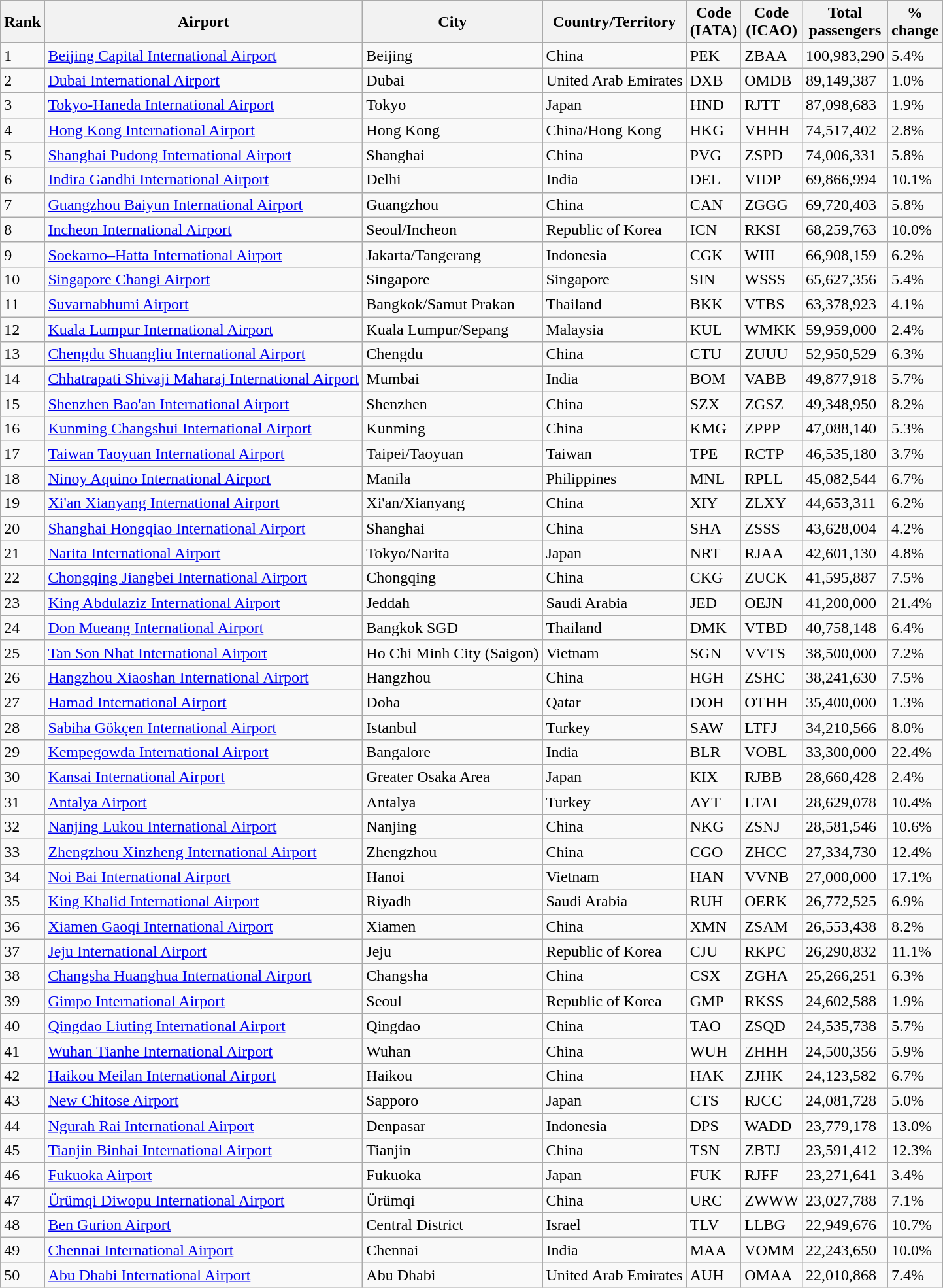<table class="wikitable sortable"  width= align=>
<tr style="background:lightgrey;">
<th>Rank</th>
<th>Airport</th>
<th>City</th>
<th>Country/Territory</th>
<th>Code<br>(IATA)</th>
<th>Code<br>(ICAO)</th>
<th>Total<br>passengers</th>
<th>%<br>change</th>
</tr>
<tr>
<td>1</td>
<td> <a href='#'>Beijing Capital International Airport</a></td>
<td>Beijing</td>
<td>China</td>
<td>PEK</td>
<td>ZBAA</td>
<td>100,983,290</td>
<td>5.4%</td>
</tr>
<tr>
<td>2</td>
<td> <a href='#'>Dubai International Airport</a></td>
<td>Dubai</td>
<td>United Arab Emirates</td>
<td>DXB</td>
<td>OMDB</td>
<td>89,149,387</td>
<td>1.0%</td>
</tr>
<tr>
<td>3</td>
<td> <a href='#'>Tokyo-Haneda International Airport</a></td>
<td>Tokyo</td>
<td>Japan</td>
<td>HND</td>
<td>RJTT</td>
<td>87,098,683</td>
<td>1.9%</td>
</tr>
<tr>
<td>4</td>
<td> <a href='#'>Hong Kong International Airport</a></td>
<td>Hong Kong</td>
<td>China/Hong Kong</td>
<td>HKG</td>
<td>VHHH</td>
<td>74,517,402</td>
<td>2.8%</td>
</tr>
<tr>
<td>5</td>
<td> <a href='#'>Shanghai Pudong International Airport</a></td>
<td>Shanghai</td>
<td>China</td>
<td>PVG</td>
<td>ZSPD</td>
<td>74,006,331</td>
<td>5.8%</td>
</tr>
<tr>
<td>6</td>
<td> <a href='#'>Indira Gandhi International Airport</a></td>
<td>Delhi</td>
<td>India</td>
<td>DEL</td>
<td>VIDP</td>
<td>69,866,994</td>
<td>10.1%</td>
</tr>
<tr>
<td>7</td>
<td> <a href='#'>Guangzhou Baiyun International Airport</a></td>
<td>Guangzhou</td>
<td>China</td>
<td>CAN</td>
<td>ZGGG</td>
<td>69,720,403</td>
<td>5.8%</td>
</tr>
<tr>
<td>8</td>
<td> <a href='#'>Incheon International Airport</a></td>
<td>Seoul/Incheon</td>
<td>Republic of Korea</td>
<td>ICN</td>
<td>RKSI</td>
<td>68,259,763</td>
<td>10.0%</td>
</tr>
<tr>
<td>9</td>
<td> <a href='#'>Soekarno–Hatta International Airport</a></td>
<td>Jakarta/Tangerang</td>
<td>Indonesia</td>
<td>CGK</td>
<td>WIII</td>
<td>66,908,159</td>
<td>6.2%</td>
</tr>
<tr>
<td>10</td>
<td> <a href='#'>Singapore Changi Airport</a></td>
<td>Singapore</td>
<td>Singapore</td>
<td>SIN</td>
<td>WSSS</td>
<td>65,627,356</td>
<td>5.4%</td>
</tr>
<tr>
<td>11</td>
<td> <a href='#'>Suvarnabhumi Airport</a></td>
<td>Bangkok/Samut Prakan</td>
<td>Thailand</td>
<td>BKK</td>
<td>VTBS</td>
<td>63,378,923</td>
<td>4.1%</td>
</tr>
<tr>
<td>12</td>
<td> <a href='#'>Kuala Lumpur International Airport</a></td>
<td>Kuala Lumpur/Sepang</td>
<td>Malaysia</td>
<td>KUL</td>
<td>WMKK</td>
<td>59,959,000</td>
<td>2.4%</td>
</tr>
<tr>
<td>13</td>
<td> <a href='#'>Chengdu Shuangliu International Airport</a></td>
<td>Chengdu</td>
<td>China</td>
<td>CTU</td>
<td>ZUUU</td>
<td>52,950,529</td>
<td>6.3%</td>
</tr>
<tr>
<td>14</td>
<td> <a href='#'>Chhatrapati Shivaji Maharaj International Airport</a></td>
<td>Mumbai</td>
<td>India</td>
<td>BOM</td>
<td>VABB</td>
<td>49,877,918</td>
<td>5.7%</td>
</tr>
<tr>
<td>15</td>
<td> <a href='#'>Shenzhen Bao'an International Airport</a></td>
<td>Shenzhen</td>
<td>China</td>
<td>SZX</td>
<td>ZGSZ</td>
<td>49,348,950</td>
<td>8.2%</td>
</tr>
<tr>
<td>16</td>
<td> <a href='#'>Kunming Changshui International Airport</a></td>
<td>Kunming</td>
<td>China</td>
<td>KMG</td>
<td>ZPPP</td>
<td>47,088,140</td>
<td>5.3%</td>
</tr>
<tr>
<td>17</td>
<td> <a href='#'>Taiwan Taoyuan International Airport</a></td>
<td>Taipei/Taoyuan</td>
<td>Taiwan</td>
<td>TPE</td>
<td>RCTP</td>
<td>46,535,180</td>
<td>3.7%</td>
</tr>
<tr>
<td>18</td>
<td> <a href='#'>Ninoy Aquino International Airport</a></td>
<td>Manila</td>
<td>Philippines</td>
<td>MNL</td>
<td>RPLL</td>
<td>45,082,544</td>
<td>6.7%</td>
</tr>
<tr>
<td>19</td>
<td> <a href='#'>Xi'an Xianyang International Airport</a></td>
<td>Xi'an/Xianyang</td>
<td>China</td>
<td>XIY</td>
<td>ZLXY</td>
<td>44,653,311</td>
<td>6.2%</td>
</tr>
<tr>
<td>20</td>
<td> <a href='#'>Shanghai Hongqiao International Airport</a></td>
<td>Shanghai</td>
<td>China</td>
<td>SHA</td>
<td>ZSSS</td>
<td>43,628,004</td>
<td>4.2%</td>
</tr>
<tr>
<td>21</td>
<td> <a href='#'>Narita International Airport</a></td>
<td>Tokyo/Narita</td>
<td>Japan</td>
<td>NRT</td>
<td>RJAA</td>
<td>42,601,130</td>
<td>4.8%</td>
</tr>
<tr>
<td>22</td>
<td> <a href='#'>Chongqing Jiangbei International Airport</a></td>
<td>Chongqing</td>
<td>China</td>
<td>CKG</td>
<td>ZUCK</td>
<td>41,595,887</td>
<td>7.5%</td>
</tr>
<tr>
<td>23</td>
<td> <a href='#'>King Abdulaziz International Airport</a></td>
<td>Jeddah</td>
<td>Saudi Arabia</td>
<td>JED</td>
<td>OEJN</td>
<td>41,200,000</td>
<td>21.4%</td>
</tr>
<tr>
<td>24</td>
<td> <a href='#'>Don Mueang International Airport</a></td>
<td>Bangkok SGD</td>
<td>Thailand</td>
<td>DMK</td>
<td>VTBD</td>
<td>40,758,148</td>
<td>6.4%</td>
</tr>
<tr>
<td>25</td>
<td> <a href='#'>Tan Son Nhat International Airport</a></td>
<td>Ho Chi Minh City (Saigon)</td>
<td>Vietnam</td>
<td>SGN</td>
<td>VVTS</td>
<td>38,500,000</td>
<td>7.2%</td>
</tr>
<tr>
<td>26</td>
<td> <a href='#'>Hangzhou Xiaoshan International Airport</a></td>
<td>Hangzhou</td>
<td>China</td>
<td>HGH</td>
<td>ZSHC</td>
<td>38,241,630</td>
<td>7.5%</td>
</tr>
<tr>
<td>27</td>
<td> <a href='#'>Hamad International Airport</a></td>
<td>Doha</td>
<td>Qatar</td>
<td>DOH</td>
<td>OTHH</td>
<td>35,400,000</td>
<td>1.3%</td>
</tr>
<tr>
<td>28</td>
<td> <a href='#'>Sabiha Gökçen International Airport</a></td>
<td>Istanbul</td>
<td>Turkey</td>
<td>SAW</td>
<td>LTFJ</td>
<td>34,210,566</td>
<td>8.0%</td>
</tr>
<tr>
<td>29</td>
<td> <a href='#'>Kempegowda International Airport</a></td>
<td>Bangalore</td>
<td>India</td>
<td>BLR</td>
<td>VOBL</td>
<td>33,300,000</td>
<td>22.4%</td>
</tr>
<tr>
<td>30</td>
<td> <a href='#'>Kansai International Airport</a></td>
<td>Greater Osaka Area</td>
<td>Japan</td>
<td>KIX</td>
<td>RJBB</td>
<td>28,660,428</td>
<td>2.4%</td>
</tr>
<tr>
<td>31</td>
<td> <a href='#'>Antalya Airport</a></td>
<td>Antalya</td>
<td>Turkey</td>
<td>AYT</td>
<td>LTAI</td>
<td>28,629,078</td>
<td>10.4%</td>
</tr>
<tr>
<td>32</td>
<td> <a href='#'>Nanjing Lukou International Airport</a></td>
<td>Nanjing</td>
<td>China</td>
<td>NKG</td>
<td>ZSNJ</td>
<td>28,581,546</td>
<td>10.6%</td>
</tr>
<tr>
<td>33</td>
<td> <a href='#'>Zhengzhou Xinzheng International Airport</a></td>
<td>Zhengzhou</td>
<td>China</td>
<td>CGO</td>
<td>ZHCC</td>
<td>27,334,730</td>
<td>12.4%</td>
</tr>
<tr>
<td>34</td>
<td> <a href='#'>Noi Bai International Airport</a></td>
<td>Hanoi</td>
<td>Vietnam</td>
<td>HAN</td>
<td>VVNB</td>
<td>27,000,000</td>
<td>17.1%</td>
</tr>
<tr>
<td>35</td>
<td> <a href='#'>King Khalid International Airport</a></td>
<td>Riyadh</td>
<td>Saudi Arabia</td>
<td>RUH</td>
<td>OERK</td>
<td>26,772,525</td>
<td>6.9%</td>
</tr>
<tr>
<td>36</td>
<td> <a href='#'>Xiamen Gaoqi International Airport</a></td>
<td>Xiamen</td>
<td>China</td>
<td>XMN</td>
<td>ZSAM</td>
<td>26,553,438</td>
<td>8.2%</td>
</tr>
<tr>
<td>37</td>
<td> <a href='#'>Jeju International Airport</a></td>
<td>Jeju</td>
<td>Republic of Korea</td>
<td>CJU</td>
<td>RKPC</td>
<td>26,290,832</td>
<td>11.1%</td>
</tr>
<tr>
<td>38</td>
<td> <a href='#'>Changsha Huanghua International Airport</a></td>
<td>Changsha</td>
<td>China</td>
<td>CSX</td>
<td>ZGHA</td>
<td>25,266,251</td>
<td>6.3%</td>
</tr>
<tr>
<td>39</td>
<td> <a href='#'>Gimpo International Airport</a></td>
<td>Seoul</td>
<td>Republic of Korea</td>
<td>GMP</td>
<td>RKSS</td>
<td>24,602,588</td>
<td>1.9%</td>
</tr>
<tr>
<td>40</td>
<td> <a href='#'>Qingdao Liuting International Airport</a></td>
<td>Qingdao</td>
<td>China</td>
<td>TAO</td>
<td>ZSQD</td>
<td>24,535,738</td>
<td>5.7%</td>
</tr>
<tr>
<td>41</td>
<td> <a href='#'>Wuhan Tianhe International Airport</a></td>
<td>Wuhan</td>
<td>China</td>
<td>WUH</td>
<td>ZHHH</td>
<td>24,500,356</td>
<td>5.9%</td>
</tr>
<tr>
<td>42</td>
<td> <a href='#'>Haikou Meilan International Airport</a></td>
<td>Haikou</td>
<td>China</td>
<td>HAK</td>
<td>ZJHK</td>
<td>24,123,582</td>
<td>6.7%</td>
</tr>
<tr>
<td>43</td>
<td> <a href='#'>New Chitose Airport</a></td>
<td>Sapporo</td>
<td>Japan</td>
<td>CTS</td>
<td>RJCC</td>
<td>24,081,728</td>
<td>5.0%</td>
</tr>
<tr>
<td>44</td>
<td> <a href='#'>Ngurah Rai International Airport</a></td>
<td>Denpasar</td>
<td>Indonesia</td>
<td>DPS</td>
<td>WADD</td>
<td>23,779,178</td>
<td>13.0%</td>
</tr>
<tr>
<td>45</td>
<td> <a href='#'>Tianjin Binhai International Airport</a></td>
<td>Tianjin</td>
<td>China</td>
<td>TSN</td>
<td>ZBTJ</td>
<td>23,591,412</td>
<td>12.3%</td>
</tr>
<tr>
<td>46</td>
<td> <a href='#'>Fukuoka Airport</a></td>
<td>Fukuoka</td>
<td>Japan</td>
<td>FUK</td>
<td>RJFF</td>
<td>23,271,641</td>
<td>3.4%</td>
</tr>
<tr>
<td>47</td>
<td> <a href='#'>Ürümqi Diwopu International Airport</a></td>
<td>Ürümqi</td>
<td>China</td>
<td>URC</td>
<td>ZWWW</td>
<td>23,027,788</td>
<td>7.1%</td>
</tr>
<tr>
<td>48</td>
<td> <a href='#'>Ben Gurion Airport</a></td>
<td>Central District</td>
<td>Israel</td>
<td>TLV</td>
<td>LLBG</td>
<td>22,949,676</td>
<td>10.7%</td>
</tr>
<tr>
<td>49</td>
<td> <a href='#'>Chennai International Airport</a></td>
<td>Chennai</td>
<td>India</td>
<td>MAA</td>
<td>VOMM</td>
<td>22,243,650</td>
<td>10.0%</td>
</tr>
<tr>
<td>50</td>
<td> <a href='#'>Abu Dhabi International Airport</a></td>
<td>Abu Dhabi</td>
<td>United Arab Emirates</td>
<td>AUH</td>
<td>OMAA</td>
<td>22,010,868</td>
<td>7.4%</td>
</tr>
</table>
